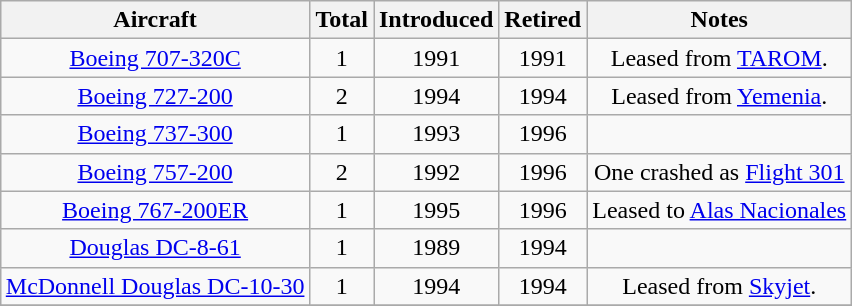<table class="wikitable" style="margin:0.5em auto; text-align:center">
<tr>
<th>Aircraft</th>
<th>Total</th>
<th>Introduced</th>
<th>Retired</th>
<th>Notes</th>
</tr>
<tr>
<td><a href='#'>Boeing 707-320C</a></td>
<td>1</td>
<td>1991</td>
<td>1991</td>
<td>Leased from <a href='#'>TAROM</a>.</td>
</tr>
<tr>
<td><a href='#'>Boeing 727-200</a></td>
<td>2</td>
<td>1994</td>
<td>1994</td>
<td>Leased from <a href='#'>Yemenia</a>.</td>
</tr>
<tr>
<td><a href='#'>Boeing 737-300</a></td>
<td>1</td>
<td>1993</td>
<td>1996</td>
<td></td>
</tr>
<tr>
<td><a href='#'>Boeing 757-200</a></td>
<td>2</td>
<td>1992</td>
<td>1996</td>
<td>One crashed as <a href='#'>Flight 301</a></td>
</tr>
<tr>
<td><a href='#'>Boeing 767-200ER</a></td>
<td>1</td>
<td>1995</td>
<td>1996</td>
<td>Leased to <a href='#'>Alas Nacionales</a></td>
</tr>
<tr>
<td><a href='#'>Douglas DC-8-61</a></td>
<td>1</td>
<td>1989</td>
<td>1994</td>
<td></td>
</tr>
<tr>
<td><a href='#'>McDonnell Douglas DC-10-30</a></td>
<td>1</td>
<td>1994</td>
<td>1994</td>
<td>Leased from <a href='#'>Skyjet</a>.</td>
</tr>
<tr>
</tr>
</table>
